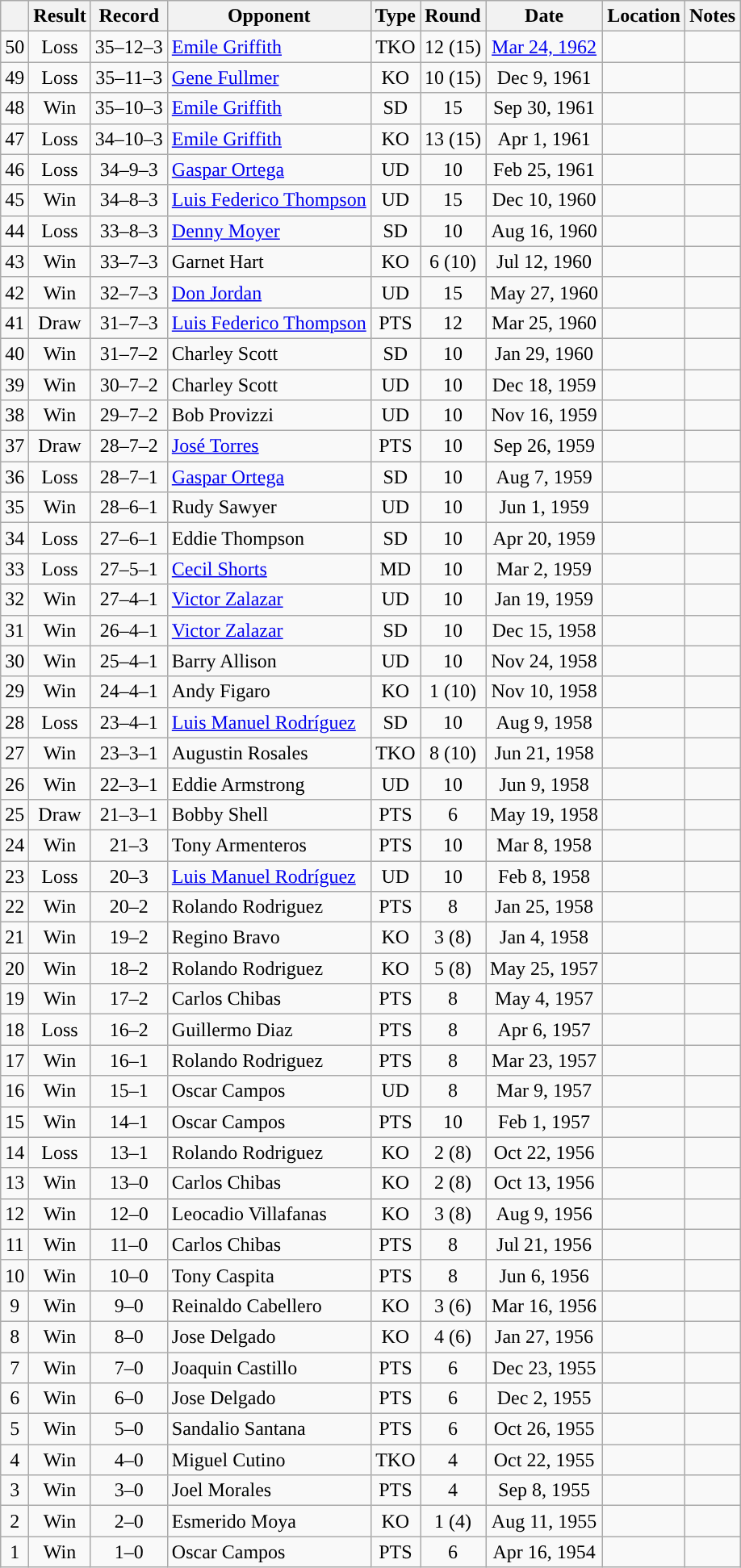<table class="wikitable" style="text-align:center">
<tr>
<th></th>
<th>Result</th>
<th>Record</th>
<th>Opponent</th>
<th>Type</th>
<th>Round</th>
<th>Date</th>
<th>Location</th>
<th>Notes</th>
</tr>
<tr>
<td>50</td>
<td>Loss</td>
<td>35–12–3</td>
<td style="text-align:left;"><a href='#'>Emile Griffith</a></td>
<td>TKO</td>
<td>12 (15)</td>
<td><a href='#'>Mar 24, 1962</a></td>
<td style="text-align:left;"></td>
<td align=left></td>
</tr>
<tr>
<td>49</td>
<td>Loss</td>
<td>35–11–3</td>
<td style="text-align:left;"><a href='#'>Gene Fullmer</a></td>
<td>KO</td>
<td>10 (15)</td>
<td>Dec 9, 1961</td>
<td style="text-align:left;"></td>
<td align=left></td>
</tr>
<tr>
<td>48</td>
<td>Win</td>
<td>35–10–3</td>
<td style="text-align:left;"><a href='#'>Emile Griffith</a></td>
<td>SD</td>
<td>15</td>
<td>Sep 30, 1961</td>
<td style="text-align:left;"></td>
<td align=left></td>
</tr>
<tr>
<td>47</td>
<td>Loss</td>
<td>34–10–3</td>
<td style="text-align:left;"><a href='#'>Emile Griffith</a></td>
<td>KO</td>
<td>13 (15)</td>
<td>Apr 1, 1961</td>
<td style="text-align:left;"></td>
<td align=left></td>
</tr>
<tr>
<td>46</td>
<td>Loss</td>
<td>34–9–3</td>
<td style="text-align:left;"><a href='#'>Gaspar Ortega</a></td>
<td>UD</td>
<td>10</td>
<td>Feb 25, 1961</td>
<td style="text-align:left;"></td>
<td></td>
</tr>
<tr>
<td>45</td>
<td>Win</td>
<td>34–8–3</td>
<td style="text-align:left;"><a href='#'>Luis Federico Thompson</a></td>
<td>UD</td>
<td>15</td>
<td>Dec 10, 1960</td>
<td style="text-align:left;"></td>
<td align=left></td>
</tr>
<tr>
<td>44</td>
<td>Loss</td>
<td>33–8–3</td>
<td style="text-align:left;"><a href='#'>Denny Moyer</a></td>
<td>SD</td>
<td>10</td>
<td>Aug 16, 1960</td>
<td style="text-align:left;"></td>
<td></td>
</tr>
<tr>
<td>43</td>
<td>Win</td>
<td>33–7–3</td>
<td style="text-align:left;">Garnet Hart</td>
<td>KO</td>
<td>6 (10)</td>
<td>Jul 12, 1960</td>
<td style="text-align:left;"></td>
<td></td>
</tr>
<tr>
<td>42</td>
<td>Win</td>
<td>32–7–3</td>
<td style="text-align:left;"><a href='#'>Don Jordan</a></td>
<td>UD</td>
<td>15</td>
<td>May 27, 1960</td>
<td style="text-align:left;"></td>
<td align=left></td>
</tr>
<tr>
<td>41</td>
<td>Draw</td>
<td>31–7–3</td>
<td style="text-align:left;"><a href='#'>Luis Federico Thompson</a></td>
<td>PTS</td>
<td>12</td>
<td>Mar 25, 1960</td>
<td style="text-align:left;"></td>
<td></td>
</tr>
<tr>
<td>40</td>
<td>Win</td>
<td>31–7–2</td>
<td style="text-align:left;">Charley Scott</td>
<td>SD</td>
<td>10</td>
<td>Jan 29, 1960</td>
<td style="text-align:left;"></td>
<td></td>
</tr>
<tr>
<td>39</td>
<td>Win</td>
<td>30–7–2</td>
<td style="text-align:left;">Charley Scott</td>
<td>UD</td>
<td>10</td>
<td>Dec 18, 1959</td>
<td style="text-align:left;"></td>
<td></td>
</tr>
<tr>
<td>38</td>
<td>Win</td>
<td>29–7–2</td>
<td style="text-align:left;">Bob Provizzi</td>
<td>UD</td>
<td>10</td>
<td>Nov 16, 1959</td>
<td style="text-align:left;"></td>
<td></td>
</tr>
<tr>
<td>37</td>
<td>Draw</td>
<td>28–7–2</td>
<td style="text-align:left;"><a href='#'>José Torres</a></td>
<td>PTS</td>
<td>10</td>
<td>Sep 26, 1959</td>
<td style="text-align:left;"></td>
<td></td>
</tr>
<tr>
<td>36</td>
<td>Loss</td>
<td>28–7–1</td>
<td style="text-align:left;"><a href='#'>Gaspar Ortega</a></td>
<td>SD</td>
<td>10</td>
<td>Aug 7, 1959</td>
<td style="text-align:left;"></td>
<td></td>
</tr>
<tr>
<td>35</td>
<td>Win</td>
<td>28–6–1</td>
<td style="text-align:left;">Rudy Sawyer</td>
<td>UD</td>
<td>10</td>
<td>Jun 1, 1959</td>
<td style="text-align:left;"></td>
<td></td>
</tr>
<tr>
<td>34</td>
<td>Loss</td>
<td>27–6–1</td>
<td style="text-align:left;">Eddie Thompson</td>
<td>SD</td>
<td>10</td>
<td>Apr 20, 1959</td>
<td style="text-align:left;"></td>
<td></td>
</tr>
<tr>
<td>33</td>
<td>Loss</td>
<td>27–5–1</td>
<td style="text-align:left;"><a href='#'>Cecil Shorts</a></td>
<td>MD</td>
<td>10</td>
<td>Mar 2, 1959</td>
<td style="text-align:left;"></td>
<td></td>
</tr>
<tr>
<td>32</td>
<td>Win</td>
<td>27–4–1</td>
<td style="text-align:left;"><a href='#'>Victor Zalazar</a></td>
<td>UD</td>
<td>10</td>
<td>Jan 19, 1959</td>
<td style="text-align:left;"></td>
<td></td>
</tr>
<tr>
<td>31</td>
<td>Win</td>
<td>26–4–1</td>
<td style="text-align:left;"><a href='#'>Victor Zalazar</a></td>
<td>SD</td>
<td>10</td>
<td>Dec 15, 1958</td>
<td style="text-align:left;"></td>
<td></td>
</tr>
<tr>
<td>30</td>
<td>Win</td>
<td>25–4–1</td>
<td style="text-align:left;">Barry Allison</td>
<td>UD</td>
<td>10</td>
<td>Nov 24, 1958</td>
<td style="text-align:left;"></td>
<td></td>
</tr>
<tr>
<td>29</td>
<td>Win</td>
<td>24–4–1</td>
<td style="text-align:left;">Andy Figaro</td>
<td>KO</td>
<td>1 (10)</td>
<td>Nov 10, 1958</td>
<td style="text-align:left;"></td>
<td></td>
</tr>
<tr>
<td>28</td>
<td>Loss</td>
<td>23–4–1</td>
<td style="text-align:left;"><a href='#'>Luis Manuel Rodríguez</a></td>
<td>SD</td>
<td>10</td>
<td>Aug 9, 1958</td>
<td style="text-align:left;"></td>
<td></td>
</tr>
<tr>
<td>27</td>
<td>Win</td>
<td>23–3–1</td>
<td style="text-align:left;">Augustin Rosales</td>
<td>TKO</td>
<td>8 (10)</td>
<td>Jun 21, 1958</td>
<td style="text-align:left;"></td>
<td></td>
</tr>
<tr>
<td>26</td>
<td>Win</td>
<td>22–3–1</td>
<td style="text-align:left;">Eddie Armstrong</td>
<td>UD</td>
<td>10</td>
<td>Jun 9, 1958</td>
<td style="text-align:left;"></td>
<td></td>
</tr>
<tr>
<td>25</td>
<td>Draw</td>
<td>21–3–1</td>
<td style="text-align:left;">Bobby Shell</td>
<td>PTS</td>
<td>6</td>
<td>May 19, 1958</td>
<td style="text-align:left;"></td>
<td></td>
</tr>
<tr>
<td>24</td>
<td>Win</td>
<td>21–3</td>
<td style="text-align:left;">Tony Armenteros</td>
<td>PTS</td>
<td>10</td>
<td>Mar 8, 1958</td>
<td style="text-align:left;"></td>
<td></td>
</tr>
<tr>
<td>23</td>
<td>Loss</td>
<td>20–3</td>
<td style="text-align:left;"><a href='#'>Luis Manuel Rodríguez</a></td>
<td>UD</td>
<td>10</td>
<td>Feb 8, 1958</td>
<td style="text-align:left;"></td>
<td></td>
</tr>
<tr>
<td>22</td>
<td>Win</td>
<td>20–2</td>
<td style="text-align:left;">Rolando Rodriguez</td>
<td>PTS</td>
<td>8</td>
<td>Jan 25, 1958</td>
<td style="text-align:left;"></td>
<td></td>
</tr>
<tr>
<td>21</td>
<td>Win</td>
<td>19–2</td>
<td style="text-align:left;">Regino Bravo</td>
<td>KO</td>
<td>3 (8)</td>
<td>Jan 4, 1958</td>
<td style="text-align:left;"></td>
<td></td>
</tr>
<tr>
<td>20</td>
<td>Win</td>
<td>18–2</td>
<td style="text-align:left;">Rolando Rodriguez</td>
<td>KO</td>
<td>5 (8)</td>
<td>May 25, 1957</td>
<td style="text-align:left;"></td>
<td></td>
</tr>
<tr>
<td>19</td>
<td>Win</td>
<td>17–2</td>
<td style="text-align:left;">Carlos Chibas</td>
<td>PTS</td>
<td>8</td>
<td>May 4, 1957</td>
<td style="text-align:left;"></td>
<td></td>
</tr>
<tr>
<td>18</td>
<td>Loss</td>
<td>16–2</td>
<td style="text-align:left;">Guillermo Diaz</td>
<td>PTS</td>
<td>8</td>
<td>Apr 6, 1957</td>
<td style="text-align:left;"></td>
<td></td>
</tr>
<tr>
<td>17</td>
<td>Win</td>
<td>16–1</td>
<td style="text-align:left;">Rolando Rodriguez</td>
<td>PTS</td>
<td>8</td>
<td>Mar 23, 1957</td>
<td style="text-align:left;"></td>
<td></td>
</tr>
<tr>
<td>16</td>
<td>Win</td>
<td>15–1</td>
<td style="text-align:left;">Oscar Campos</td>
<td>UD</td>
<td>8</td>
<td>Mar 9, 1957</td>
<td style="text-align:left;"></td>
<td></td>
</tr>
<tr>
<td>15</td>
<td>Win</td>
<td>14–1</td>
<td style="text-align:left;">Oscar Campos</td>
<td>PTS</td>
<td>10</td>
<td>Feb 1, 1957</td>
<td style="text-align:left;"></td>
<td></td>
</tr>
<tr>
<td>14</td>
<td>Loss</td>
<td>13–1</td>
<td style="text-align:left;">Rolando Rodriguez</td>
<td>KO</td>
<td>2 (8)</td>
<td>Oct 22, 1956</td>
<td style="text-align:left;"></td>
<td></td>
</tr>
<tr>
<td>13</td>
<td>Win</td>
<td>13–0</td>
<td style="text-align:left;">Carlos Chibas</td>
<td>KO</td>
<td>2 (8)</td>
<td>Oct 13, 1956</td>
<td style="text-align:left;"></td>
<td></td>
</tr>
<tr>
<td>12</td>
<td>Win</td>
<td>12–0</td>
<td style="text-align:left;">Leocadio Villafanas</td>
<td>KO</td>
<td>3 (8)</td>
<td>Aug 9, 1956</td>
<td style="text-align:left;"></td>
<td></td>
</tr>
<tr>
<td>11</td>
<td>Win</td>
<td>11–0</td>
<td style="text-align:left;">Carlos Chibas</td>
<td>PTS</td>
<td>8</td>
<td>Jul 21, 1956</td>
<td style="text-align:left;"></td>
<td></td>
</tr>
<tr>
<td>10</td>
<td>Win</td>
<td>10–0</td>
<td style="text-align:left;">Tony Caspita</td>
<td>PTS</td>
<td>8</td>
<td>Jun 6, 1956</td>
<td style="text-align:left;"></td>
<td></td>
</tr>
<tr>
<td>9</td>
<td>Win</td>
<td>9–0</td>
<td style="text-align:left;">Reinaldo Cabellero</td>
<td>KO</td>
<td>3 (6)</td>
<td>Mar 16, 1956</td>
<td style="text-align:left;"></td>
<td></td>
</tr>
<tr>
<td>8</td>
<td>Win</td>
<td>8–0</td>
<td style="text-align:left;">Jose Delgado</td>
<td>KO</td>
<td>4 (6)</td>
<td>Jan 27, 1956</td>
<td style="text-align:left;"></td>
<td></td>
</tr>
<tr>
<td>7</td>
<td>Win</td>
<td>7–0</td>
<td style="text-align:left;">Joaquin Castillo</td>
<td>PTS</td>
<td>6</td>
<td>Dec 23, 1955</td>
<td style="text-align:left;"></td>
<td></td>
</tr>
<tr>
<td>6</td>
<td>Win</td>
<td>6–0</td>
<td style="text-align:left;">Jose Delgado</td>
<td>PTS</td>
<td>6</td>
<td>Dec 2, 1955</td>
<td style="text-align:left;"></td>
<td></td>
</tr>
<tr>
<td>5</td>
<td>Win</td>
<td>5–0</td>
<td style="text-align:left;">Sandalio Santana</td>
<td>PTS</td>
<td>6</td>
<td>Oct 26, 1955</td>
<td style="text-align:left;"></td>
<td></td>
</tr>
<tr>
<td>4</td>
<td>Win</td>
<td>4–0</td>
<td style="text-align:left;">Miguel Cutino</td>
<td>TKO</td>
<td>4</td>
<td>Oct 22, 1955</td>
<td style="text-align:left;"></td>
<td></td>
</tr>
<tr>
<td>3</td>
<td>Win</td>
<td>3–0</td>
<td style="text-align:left;">Joel Morales</td>
<td>PTS</td>
<td>4</td>
<td>Sep 8, 1955</td>
<td style="text-align:left;"></td>
<td></td>
</tr>
<tr>
<td>2</td>
<td>Win</td>
<td>2–0</td>
<td style="text-align:left;">Esmerido Moya</td>
<td>KO</td>
<td>1 (4)</td>
<td>Aug 11, 1955</td>
<td style="text-align:left;"></td>
<td></td>
</tr>
<tr>
<td>1</td>
<td>Win</td>
<td>1–0</td>
<td style="text-align:left;">Oscar Campos</td>
<td>PTS</td>
<td>6</td>
<td>Apr 16, 1954</td>
<td style="text-align:left;"></td>
<td></td>
</tr>
</table>
